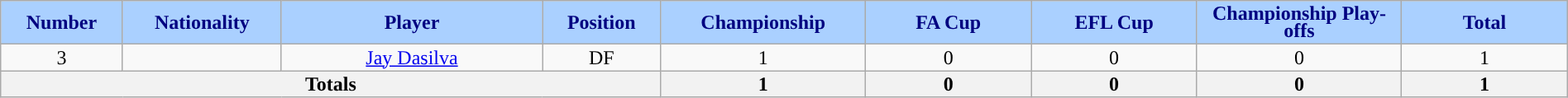<table class="wikitable sortable alternance" style="font-size:100%; text-align:center; line-height:14px; width:100%;">
<tr>
<th style="background:#AAD0FF; color:#000080; width:50px;">Number</th>
<th style="background:#AAD0FF; color:#000080; width:50px;">Nationality</th>
<th style="background:#AAD0FF; color:#000080; width:130px;">Player</th>
<th style="background:#AAD0FF; color:#000080; width:50px;">Position</th>
<th style="background:#AAD0FF; color:#000080; width:80px;">Championship</th>
<th style="background:#AAD0FF; color:#000080; width:80px;">FA Cup</th>
<th style="background:#AAD0FF; color:#000080; width:80px;">EFL Cup</th>
<th style="background:#AAD0FF; color:#000080; width:100px;">Championship Play-offs</th>
<th style="background:#AAD0FF; color:#000080; width:80px;">Total</th>
</tr>
<tr>
<td>3</td>
<td></td>
<td><a href='#'>Jay Dasilva</a></td>
<td>DF</td>
<td>1</td>
<td>0</td>
<td>0</td>
<td>0</td>
<td>1</td>
</tr>
<tr class="sortbottom">
<th colspan="4">Totals</th>
<th>1</th>
<th>0</th>
<th>0</th>
<th>0</th>
<th>1</th>
</tr>
</table>
